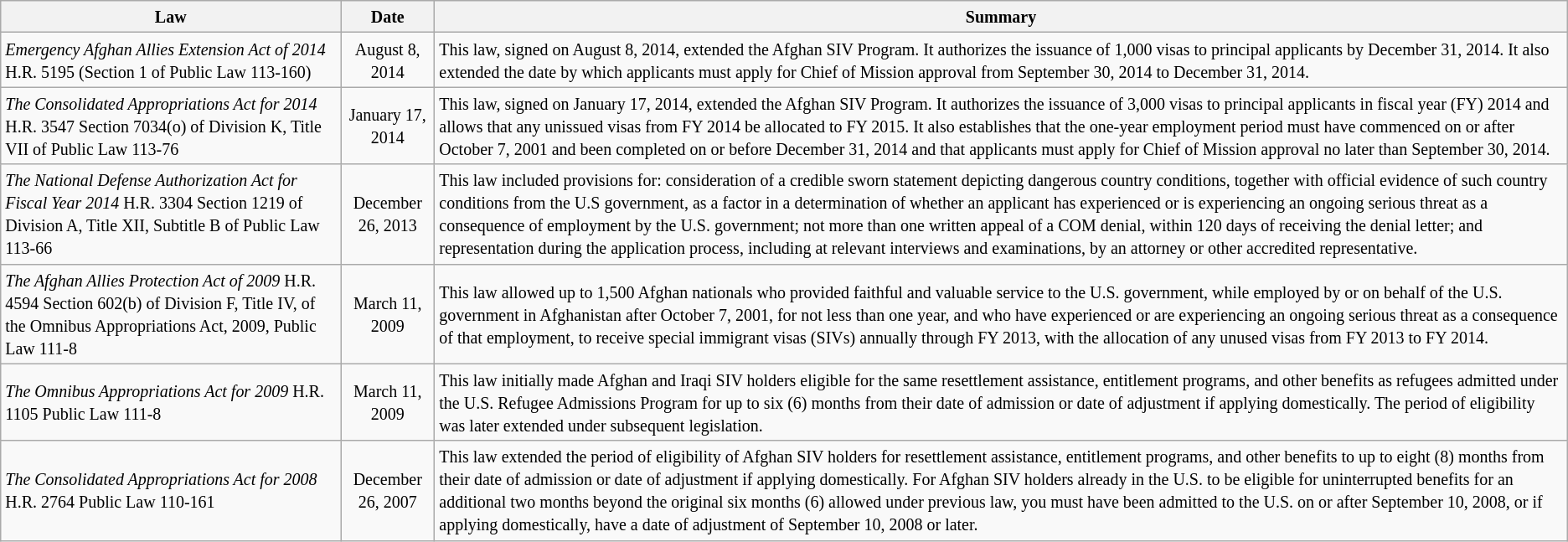<table class="wikitable">
<tr>
<th><small>Law</small></th>
<th style="text-align:center;"><small>Date</small></th>
<th><small>Summary</small></th>
</tr>
<tr>
<td><small><em>Emergency Afghan Allies Extension Act of 2014</em> H.R. 5195 (Section 1 of Public Law 113-160)</small></td>
<td style="text-align:center;"><small>August 8, 2014</small></td>
<td><small>This law, signed on August 8, 2014, extended the Afghan SIV Program. It authorizes the issuance of 1,000 visas to principal applicants by December 31, 2014. It also extended the date by which applicants must apply for Chief of Mission approval from September 30, 2014 to December 31, 2014.</small></td>
</tr>
<tr>
<td><small><em>The Consolidated Appropriations Act for 2014</em> H.R. 3547 Section 7034(o) of Division K, Title VII of Public Law 113-76</small></td>
<td style="text-align:center;"><small>January 17, 2014</small></td>
<td><small>This law, signed on January 17, 2014, extended the Afghan SIV Program. It authorizes the issuance of 3,000 visas to principal applicants in fiscal year (FY) 2014 and allows that any unissued visas from FY 2014 be allocated to FY 2015. It also establishes that the one-year employment period must have commenced on or after October 7, 2001 and been completed on or before December 31, 2014 and that applicants must apply for Chief of Mission approval no later than September 30, 2014.</small></td>
</tr>
<tr>
<td><small><em>The National Defense Authorization Act for Fiscal Year 2014</em> H.R. 3304 Section 1219 of Division A, Title XII, Subtitle B of Public Law 113-66</small></td>
<td style="text-align:center;"><small>December 26, 2013</small></td>
<td><small>This law included provisions for: consideration of a credible sworn statement depicting dangerous country conditions, together with official evidence of such country conditions from the U.S government, as a factor in a determination of whether an applicant has experienced or is experiencing an ongoing serious threat as a consequence of employment by the U.S. government; not more than one written appeal of a COM denial, within 120 days of receiving the denial letter; and representation during the application process, including at relevant interviews and examinations, by an attorney or other accredited representative.</small></td>
</tr>
<tr>
<td><small><em>The Afghan Allies Protection Act of 2009</em> H.R. 4594 Section 602(b) of Division F, Title IV, of the Omnibus Appropriations Act, 2009, Public Law 111-8</small></td>
<td style="text-align:center;"><small>March 11, 2009</small></td>
<td><small>This law allowed up to 1,500 Afghan nationals who provided faithful and valuable service to the U.S. government, while employed by or on behalf of the U.S. government in Afghanistan after October 7, 2001, for not less than one year, and who have experienced or are experiencing an ongoing serious threat as a consequence of that employment, to receive special immigrant visas (SIVs) annually through FY 2013, with the allocation of any unused visas from FY 2013 to FY 2014.</small></td>
</tr>
<tr>
<td><small><em>The Omnibus Appropriations Act for 2009</em> H.R. 1105 Public Law 111-8</small></td>
<td style="text-align:center;"><small>March 11, 2009</small></td>
<td><small>This law initially made Afghan and Iraqi SIV holders eligible for the same resettlement assistance, entitlement programs, and other benefits as refugees admitted under the U.S. Refugee Admissions Program for up to six (6) months from their date of admission or date of adjustment if applying domestically. The period of eligibility was later extended under subsequent legislation.</small></td>
</tr>
<tr>
<td><small><em>The Consolidated Appropriations Act for 2008</em> H.R. 2764 Public Law 110-161</small></td>
<td style="text-align:center;"><small>December 26, 2007</small></td>
<td><small>This law extended the period of eligibility of Afghan SIV holders for resettlement assistance, entitlement programs, and other benefits to up to eight (8) months from their date of admission or date of adjustment if applying domestically. For Afghan SIV holders already in the U.S. to be eligible for uninterrupted benefits for an additional two months beyond the original six months (6) allowed under previous law, you must have been admitted to the U.S. on or after September 10, 2008, or if applying domestically, have a date of adjustment of September 10, 2008 or later.</small></td>
</tr>
</table>
